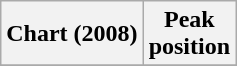<table class="wikitable sortable">
<tr>
<th scope="col">Chart (2008)</th>
<th scope="col">Peak<br>position</th>
</tr>
<tr>
</tr>
</table>
